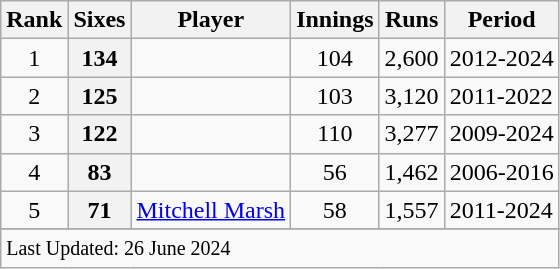<table class="wikitable plainrowheaders sortable">
<tr>
<th scope=col>Rank</th>
<th scope=col>Sixes</th>
<th scope=col>Player</th>
<th scope=col>Innings</th>
<th scope=col>Runs</th>
<th scope=col>Period</th>
</tr>
<tr>
<td align=center>1</td>
<th scope=row style=text-align:center;>134</th>
<td></td>
<td align=center>104</td>
<td align=center>2,600</td>
<td>2012-2024</td>
</tr>
<tr>
<td align=center>2</td>
<th scope=row style=text-align:center;>125</th>
<td></td>
<td align=center>103</td>
<td align=center>3,120</td>
<td>2011-2022</td>
</tr>
<tr>
<td align=center>3</td>
<th scope=row style=text-align:center;>122</th>
<td></td>
<td align=center>110</td>
<td align=center>3,277</td>
<td>2009-2024</td>
</tr>
<tr>
<td align=center>4</td>
<th scope=row style=text-align:center;>83</th>
<td></td>
<td align=center>56</td>
<td align=center>1,462</td>
<td>2006-2016</td>
</tr>
<tr>
<td align=center>5</td>
<th scope=row style=text-align:center;>71</th>
<td><a href='#'>Mitchell Marsh</a></td>
<td align=center>58</td>
<td align=center>1,557</td>
<td>2011-2024</td>
</tr>
<tr>
</tr>
<tr class=sortbottom>
<td colspan=6><small>Last Updated: 26 June 2024</small></td>
</tr>
</table>
